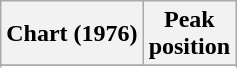<table class="wikitable sortable plainrowheaders" style="text-align:center">
<tr>
<th scope="col">Chart (1976)</th>
<th scope="col">Peak<br>position</th>
</tr>
<tr>
</tr>
<tr>
</tr>
<tr>
</tr>
<tr>
</tr>
<tr>
</tr>
<tr>
</tr>
<tr>
</tr>
</table>
